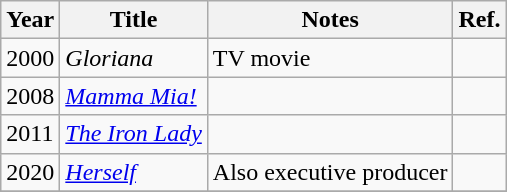<table class="wikitable">
<tr>
<th>Year</th>
<th>Title</th>
<th>Notes</th>
<th>Ref.</th>
</tr>
<tr>
<td>2000</td>
<td><em>Gloriana</em></td>
<td>TV movie</td>
<td></td>
</tr>
<tr>
<td>2008</td>
<td><em><a href='#'>Mamma Mia!</a></em></td>
<td></td>
<td></td>
</tr>
<tr>
<td>2011</td>
<td><em><a href='#'>The Iron Lady</a></em></td>
<td></td>
<td></td>
</tr>
<tr>
<td>2020</td>
<td><em><a href='#'>Herself</a></em></td>
<td>Also executive producer</td>
<td></td>
</tr>
<tr>
</tr>
</table>
